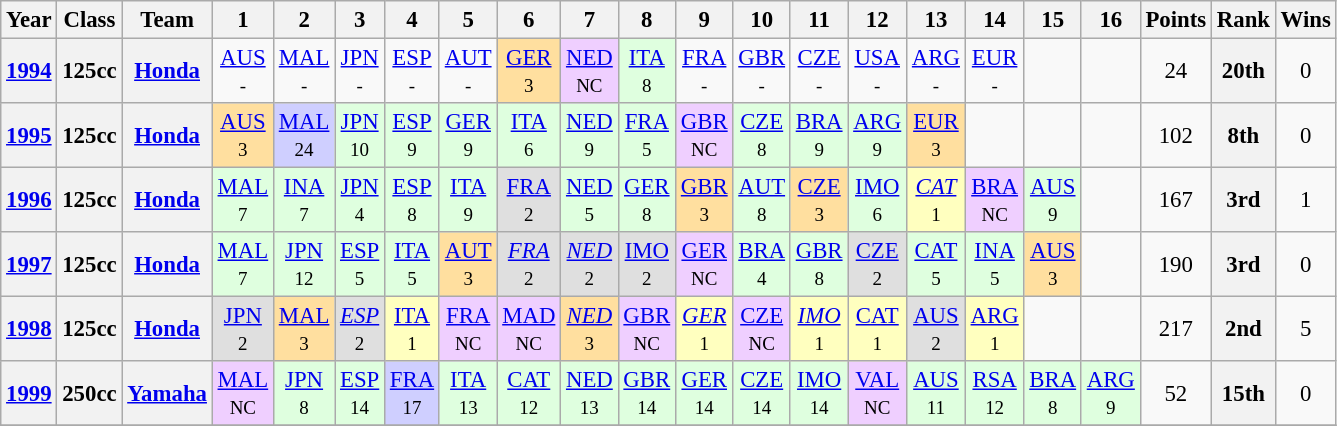<table class="wikitable" style="text-align:center; font-size:95%">
<tr>
<th>Year</th>
<th>Class</th>
<th>Team</th>
<th>1</th>
<th>2</th>
<th>3</th>
<th>4</th>
<th>5</th>
<th>6</th>
<th>7</th>
<th>8</th>
<th>9</th>
<th>10</th>
<th>11</th>
<th>12</th>
<th>13</th>
<th>14</th>
<th>15</th>
<th>16</th>
<th>Points</th>
<th>Rank</th>
<th>Wins</th>
</tr>
<tr>
<th><a href='#'>1994</a></th>
<th>125cc</th>
<th><a href='#'>Honda</a></th>
<td><a href='#'>AUS</a><br><small>-</small></td>
<td><a href='#'>MAL</a><br><small>-</small></td>
<td><a href='#'>JPN</a><br><small>-</small></td>
<td><a href='#'>ESP</a><br><small>-</small></td>
<td><a href='#'>AUT</a><br><small>-</small></td>
<td style="background:#FFDF9F;"><a href='#'>GER</a><br><small>3</small></td>
<td style="background:#EFCFFF;"><a href='#'>NED</a><br><small>NC</small></td>
<td style="background:#DFFFDF;"><a href='#'>ITA</a><br><small>8</small></td>
<td><a href='#'>FRA</a><br><small>-</small></td>
<td><a href='#'>GBR</a><br><small>-</small></td>
<td><a href='#'>CZE</a><br><small>-</small></td>
<td><a href='#'>USA</a><br><small>-</small></td>
<td><a href='#'>ARG</a><br><small>-</small></td>
<td><a href='#'>EUR</a><br><small>-</small></td>
<td></td>
<td></td>
<td>24</td>
<th>20th</th>
<td>0</td>
</tr>
<tr>
<th><a href='#'>1995</a></th>
<th>125cc</th>
<th><a href='#'>Honda</a></th>
<td style="background:#FFDF9F;"><a href='#'>AUS</a><br><small>3</small></td>
<td style="background:#CFCFFF;"><a href='#'>MAL</a><br><small>24</small></td>
<td style="background:#DFFFDF;"><a href='#'>JPN</a><br><small>10</small></td>
<td style="background:#DFFFDF;"><a href='#'>ESP</a><br><small>9</small></td>
<td style="background:#DFFFDF;"><a href='#'>GER</a><br><small>9</small></td>
<td style="background:#DFFFDF;"><a href='#'>ITA</a><br><small>6</small></td>
<td style="background:#DFFFDF;"><a href='#'>NED</a><br><small>9</small></td>
<td style="background:#DFFFDF;"><a href='#'>FRA</a><br><small>5</small></td>
<td style="background:#EFCFFF;"><a href='#'>GBR</a><br><small>NC</small></td>
<td style="background:#DFFFDF;"><a href='#'>CZE</a><br><small>8</small></td>
<td style="background:#DFFFDF;"><a href='#'>BRA</a><br><small>9</small></td>
<td style="background:#DFFFDF;"><a href='#'>ARG</a><br><small>9</small></td>
<td style="background:#FFDF9F;"><a href='#'>EUR</a><br><small>3</small></td>
<td></td>
<td></td>
<td></td>
<td>102</td>
<th>8th</th>
<td>0</td>
</tr>
<tr>
<th><a href='#'>1996</a></th>
<th>125cc</th>
<th><a href='#'>Honda</a></th>
<td style="background:#DFFFDF;"><a href='#'>MAL</a><br><small>7</small></td>
<td style="background:#DFFFDF;"><a href='#'>INA</a><br><small>7</small></td>
<td style="background:#DFFFDF;"><a href='#'>JPN</a><br><small>4</small></td>
<td style="background:#DFFFDF;"><a href='#'>ESP</a><br><small>8</small></td>
<td style="background:#DFFFDF;"><a href='#'>ITA</a><br><small>9</small></td>
<td style="background:#DFDFDF;"><a href='#'>FRA</a><br><small>2</small></td>
<td style="background:#DFFFDF;"><a href='#'>NED</a><br><small>5</small></td>
<td style="background:#DFFFDF;"><a href='#'>GER</a><br><small>8</small></td>
<td style="background:#FFDF9F;"><a href='#'>GBR</a><br><small>3</small></td>
<td style="background:#DFFFDF;"><a href='#'>AUT</a><br><small>8</small></td>
<td style="background:#FFDF9F;"><a href='#'>CZE</a><br><small>3</small></td>
<td style="background:#DFFFDF;"><a href='#'>IMO</a><br><small>6</small></td>
<td style="background:#FFFFBF;"><em><a href='#'>CAT</a></em><br><small>1</small></td>
<td style="background:#EFCFFF;"><a href='#'>BRA</a><br><small>NC</small></td>
<td style="background:#DFFFDF;"><a href='#'>AUS</a><br><small>9</small></td>
<td></td>
<td>167</td>
<th>3rd</th>
<td>1</td>
</tr>
<tr>
<th><a href='#'>1997</a></th>
<th>125cc</th>
<th><a href='#'>Honda</a></th>
<td style="background:#DFFFDF;"><a href='#'>MAL</a><br><small>7</small></td>
<td style="background:#DFFFDF;"><a href='#'>JPN</a><br><small>12</small></td>
<td style="background:#DFFFDF;"><a href='#'>ESP</a><br><small>5</small></td>
<td style="background:#DFFFDF;"><a href='#'>ITA</a><br><small>5</small></td>
<td style="background:#FFDF9F;"><a href='#'>AUT</a><br><small>3</small></td>
<td style="background:#DFDFDF;"><em><a href='#'>FRA</a></em><br><small>2</small></td>
<td style="background:#DFDFDF;"><em><a href='#'>NED</a></em><br><small>2</small></td>
<td style="background:#DFDFDF;"><a href='#'>IMO</a><br><small>2</small></td>
<td style="background:#EFCFFF;"><a href='#'>GER</a><br><small>NC</small></td>
<td style="background:#DFFFDF;"><a href='#'>BRA</a><br><small>4</small></td>
<td style="background:#DFFFDF;"><a href='#'>GBR</a><br><small>8</small></td>
<td style="background:#DFDFDF;"><a href='#'>CZE</a><br><small>2</small></td>
<td style="background:#DFFFDF;"><a href='#'>CAT</a><br><small>5</small></td>
<td style="background:#DFFFDF;"><a href='#'>INA</a><br><small>5</small></td>
<td style="background:#FFDF9F;"><a href='#'>AUS</a><br><small>3</small></td>
<td></td>
<td>190</td>
<th>3rd</th>
<td>0</td>
</tr>
<tr>
<th><a href='#'>1998</a></th>
<th>125cc</th>
<th><a href='#'>Honda</a></th>
<td style="background:#DFDFDF;"><a href='#'>JPN</a><br><small>2</small></td>
<td style="background:#FFDF9F;"><a href='#'>MAL</a><br><small>3</small></td>
<td style="background:#DFDFDF;"><em><a href='#'>ESP</a></em><br><small>2</small></td>
<td style="background:#FFFFBF;"><a href='#'>ITA</a><br><small>1</small></td>
<td style="background:#EFCFFF;"><a href='#'>FRA</a><br><small>NC</small></td>
<td style="background:#EFCFFF;"><a href='#'>MAD</a><br><small>NC</small></td>
<td style="background:#FFDF9F;"><em><a href='#'>NED</a></em><br><small>3</small></td>
<td style="background:#EFCFFF;"><a href='#'>GBR</a><br><small>NC</small></td>
<td style="background:#FFFFBF;"><em><a href='#'>GER</a></em><br><small>1</small></td>
<td style="background:#EFCFFF;"><a href='#'>CZE</a><br><small>NC</small></td>
<td style="background:#FFFFBF;"><em><a href='#'>IMO</a></em><br><small>1</small></td>
<td style="background:#FFFFBF;"><a href='#'>CAT</a><br><small>1</small></td>
<td style="background:#DFDFDF;"><a href='#'>AUS</a><br><small>2</small></td>
<td style="background:#FFFFBF;"><a href='#'>ARG</a><br><small>1</small></td>
<td></td>
<td></td>
<td>217</td>
<th>2nd</th>
<td>5</td>
</tr>
<tr>
<th><a href='#'>1999</a></th>
<th>250cc</th>
<th><a href='#'>Yamaha</a></th>
<td style="background:#EFCFFF;"><a href='#'>MAL</a><br><small>NC</small></td>
<td style="background:#DFFFDF;"><a href='#'>JPN</a><br><small>8</small></td>
<td style="background:#DFFFDF;"><a href='#'>ESP</a><br><small>14</small></td>
<td style="background:#CFCFFF;"><a href='#'>FRA</a><br><small>17</small></td>
<td style="background:#DFFFDF;"><a href='#'>ITA</a><br><small>13</small></td>
<td style="background:#DFFFDF;"><a href='#'>CAT</a><br><small>12</small></td>
<td style="background:#DFFFDF;"><a href='#'>NED</a><br><small>13</small></td>
<td style="background:#DFFFDF;"><a href='#'>GBR</a><br><small>14</small></td>
<td style="background:#DFFFDF;"><a href='#'>GER</a><br><small>14</small></td>
<td style="background:#DFFFDF;"><a href='#'>CZE</a><br><small>14</small></td>
<td style="background:#DFFFDF;"><a href='#'>IMO</a><br><small>14</small></td>
<td style="background:#EFCFFF;"><a href='#'>VAL</a><br><small>NC</small></td>
<td style="background:#DFFFDF;"><a href='#'>AUS</a><br><small>11</small></td>
<td style="background:#DFFFDF;"><a href='#'>RSA</a><br><small>12</small></td>
<td style="background:#DFFFDF;"><a href='#'>BRA</a><br><small>8</small></td>
<td style="background:#DFFFDF;"><a href='#'>ARG</a><br><small>9</small></td>
<td>52</td>
<th>15th</th>
<td>0</td>
</tr>
<tr>
</tr>
</table>
